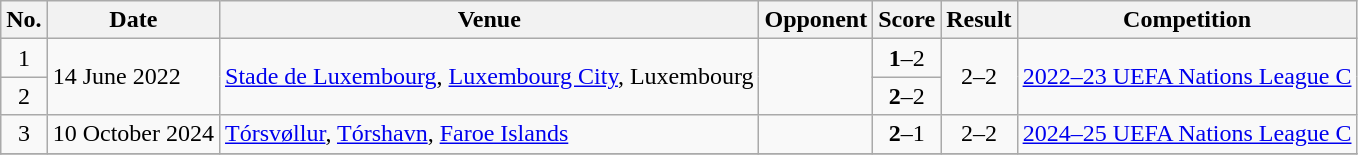<table class="wikitable sortable">
<tr>
<th scope="col">No.</th>
<th scope="col">Date</th>
<th scope="col">Venue</th>
<th scope="col">Opponent</th>
<th scope="col">Score</th>
<th scope="col">Result</th>
<th scope="col">Competition</th>
</tr>
<tr>
<td align="center">1</td>
<td rowspan="2">14 June 2022</td>
<td rowspan="2"><a href='#'>Stade de Luxembourg</a>, <a href='#'>Luxembourg City</a>, Luxembourg</td>
<td rowspan="2"></td>
<td align="center"><strong>1</strong>–2</td>
<td rowspan="2" align="center">2–2</td>
<td rowspan="2"><a href='#'>2022–23 UEFA Nations League C</a></td>
</tr>
<tr>
<td align="center">2</td>
<td align="center"><strong>2</strong>–2</td>
</tr>
<tr>
<td align="center">3</td>
<td>10 October 2024</td>
<td><a href='#'>Tórsvøllur</a>, <a href='#'>Tórshavn</a>, <a href='#'>Faroe Islands</a></td>
<td></td>
<td align="center"><strong>2</strong>–1</td>
<td align=center>2–2</td>
<td><a href='#'>2024–25 UEFA Nations League C</a></td>
</tr>
<tr>
</tr>
</table>
